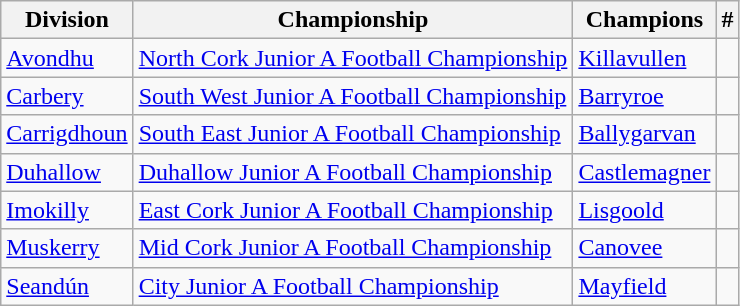<table class="wikitable">
<tr>
<th>Division</th>
<th>Championship</th>
<th>Champions</th>
<th>#</th>
</tr>
<tr>
<td><a href='#'>Avondhu</a></td>
<td><a href='#'>North Cork Junior A Football Championship</a></td>
<td><a href='#'>Killavullen</a></td>
<td></td>
</tr>
<tr>
<td><a href='#'>Carbery</a></td>
<td><a href='#'>South West Junior A Football Championship</a></td>
<td><a href='#'>Barryroe</a></td>
<td></td>
</tr>
<tr>
<td><a href='#'>Carrigdhoun</a></td>
<td><a href='#'>South East Junior A Football Championship</a></td>
<td><a href='#'>Ballygarvan</a></td>
<td></td>
</tr>
<tr>
<td><a href='#'>Duhallow</a></td>
<td><a href='#'>Duhallow Junior A Football Championship</a></td>
<td><a href='#'>Castlemagner</a></td>
<td></td>
</tr>
<tr>
<td><a href='#'>Imokilly</a></td>
<td><a href='#'>East Cork Junior A Football Championship</a></td>
<td><a href='#'>Lisgoold</a></td>
<td></td>
</tr>
<tr>
<td><a href='#'>Muskerry</a></td>
<td><a href='#'>Mid Cork Junior A Football Championship</a></td>
<td><a href='#'>Canovee</a></td>
<td></td>
</tr>
<tr>
<td><a href='#'>Seandún</a></td>
<td><a href='#'>City Junior A Football Championship</a></td>
<td><a href='#'>Mayfield</a></td>
<td></td>
</tr>
</table>
